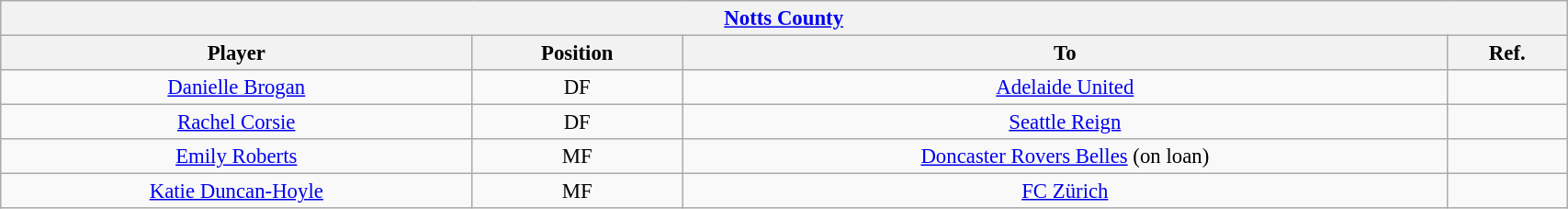<table class="wikitable sortable collapsible collapsed" style="font-size:95%; text-align: center; width: 90%;">
<tr>
<th colspan="4"  style="with:100%; text-align:center;"><strong><a href='#'>Notts County</a></strong></th>
</tr>
<tr>
<th>Player</th>
<th>Position</th>
<th>To</th>
<th>Ref.</th>
</tr>
<tr>
<td> <a href='#'>Danielle Brogan</a></td>
<td>DF</td>
<td><a href='#'>Adelaide United</a></td>
<td></td>
</tr>
<tr>
<td> <a href='#'>Rachel Corsie</a></td>
<td>DF</td>
<td><a href='#'>Seattle Reign</a></td>
<td></td>
</tr>
<tr>
<td> <a href='#'>Emily Roberts</a></td>
<td>MF</td>
<td><a href='#'>Doncaster Rovers Belles</a> (on loan)</td>
<td></td>
</tr>
<tr>
<td> <a href='#'>Katie Duncan-Hoyle</a></td>
<td>MF</td>
<td><a href='#'>FC Zürich</a></td>
<td></td>
</tr>
</table>
